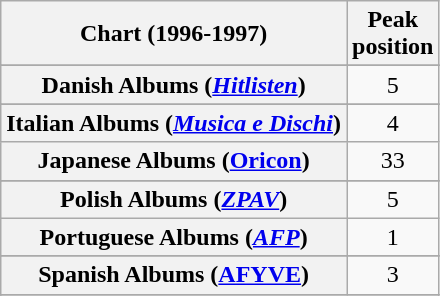<table class="wikitable sortable plainrowheaders">
<tr>
<th>Chart (1996-1997)</th>
<th>Peak<br>position</th>
</tr>
<tr>
</tr>
<tr>
</tr>
<tr>
</tr>
<tr>
</tr>
<tr>
</tr>
<tr>
<th scope="row">Danish Albums (<em><a href='#'>Hitlisten</a></em>)</th>
<td align="center">5</td>
</tr>
<tr>
</tr>
<tr>
</tr>
<tr>
</tr>
<tr>
</tr>
<tr>
</tr>
<tr>
<th scope="row">Italian Albums (<em><a href='#'>Musica e Dischi</a></em>)</th>
<td align="center">4</td>
</tr>
<tr>
<th scope="row">Japanese Albums (<a href='#'>Oricon</a>)</th>
<td align="center">33</td>
</tr>
<tr>
</tr>
<tr>
</tr>
<tr>
<th scope="row">Polish Albums (<em><a href='#'>ZPAV</a></em>)</th>
<td align="center">5</td>
</tr>
<tr>
<th scope="row">Portuguese Albums (<em><a href='#'>AFP</a></em>)</th>
<td align="center">1</td>
</tr>
<tr>
</tr>
<tr>
<th scope="row">Spanish Albums (<a href='#'>AFYVE</a>)</th>
<td align="center">3</td>
</tr>
<tr>
</tr>
<tr>
</tr>
<tr>
</tr>
<tr>
</tr>
</table>
